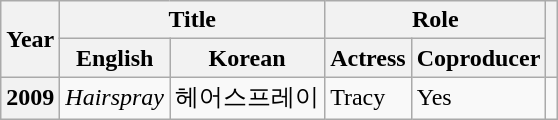<table class="wikitable plainrowheaders">
<tr>
<th rowspan="2" scope="col">Year</th>
<th colspan="2" scope="col">Title</th>
<th colspan="2" scope="col">Role</th>
<th rowspan="2" scope="col" class="unsortable"></th>
</tr>
<tr>
<th>English</th>
<th>Korean</th>
<th>Actress</th>
<th>Coproducer</th>
</tr>
<tr>
<th scope="row">2009</th>
<td><em>Hairspray</em></td>
<td>헤어스프레이</td>
<td>Tracy</td>
<td>Yes</td>
<td></td>
</tr>
</table>
